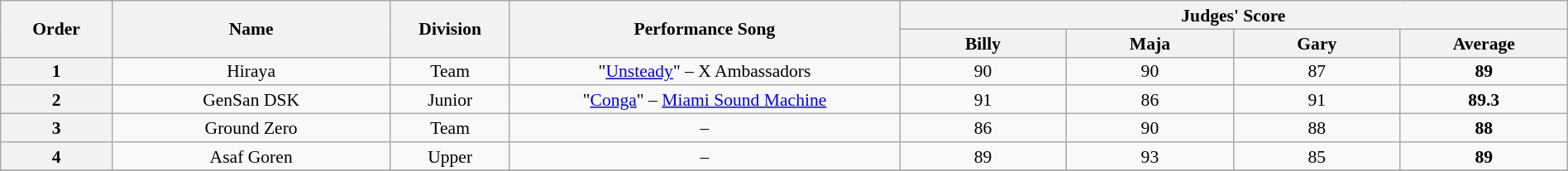<table class="wikitable" style="text-align:center; width:100%; font-size:90%; line-height:16px">
<tr>
<th scope="col" rowspan="2" style="width:04%;">Order</th>
<th scope="col" rowspan="2" style="width:10%;">Name</th>
<th scope="col" rowspan="2" style="width:04%;">Division</th>
<th scope="col" rowspan="2" style="width:14%;">Performance Song</th>
<th scope="col" colspan="4" style="width:24%;">Judges' Score</th>
</tr>
<tr>
<th style="width:06%;">Billy</th>
<th style="width:06%;">Maja</th>
<th style="width:06%;">Gary</th>
<th style="width:06%;">Average</th>
</tr>
<tr>
<th>1</th>
<td>Hiraya</td>
<td>Team</td>
<td>"<a href='#'>Unsteady</a>" – X Ambassadors</td>
<td>90</td>
<td>90</td>
<td>87</td>
<td><strong>89</strong></td>
</tr>
<tr>
<th>2</th>
<td>GenSan DSK</td>
<td>Junior</td>
<td>"<a href='#'>Conga</a>" – <a href='#'>Miami Sound Machine</a></td>
<td>91</td>
<td>86</td>
<td>91</td>
<td><strong>89.3</strong></td>
</tr>
<tr>
<th>3</th>
<td>Ground Zero</td>
<td>Team</td>
<td>–</td>
<td>86</td>
<td>90</td>
<td>88</td>
<td><strong>88</strong></td>
</tr>
<tr>
<th>4</th>
<td>Asaf Goren</td>
<td>Upper</td>
<td>–</td>
<td>89</td>
<td>93</td>
<td>85</td>
<td><strong>89</strong></td>
</tr>
<tr>
</tr>
</table>
